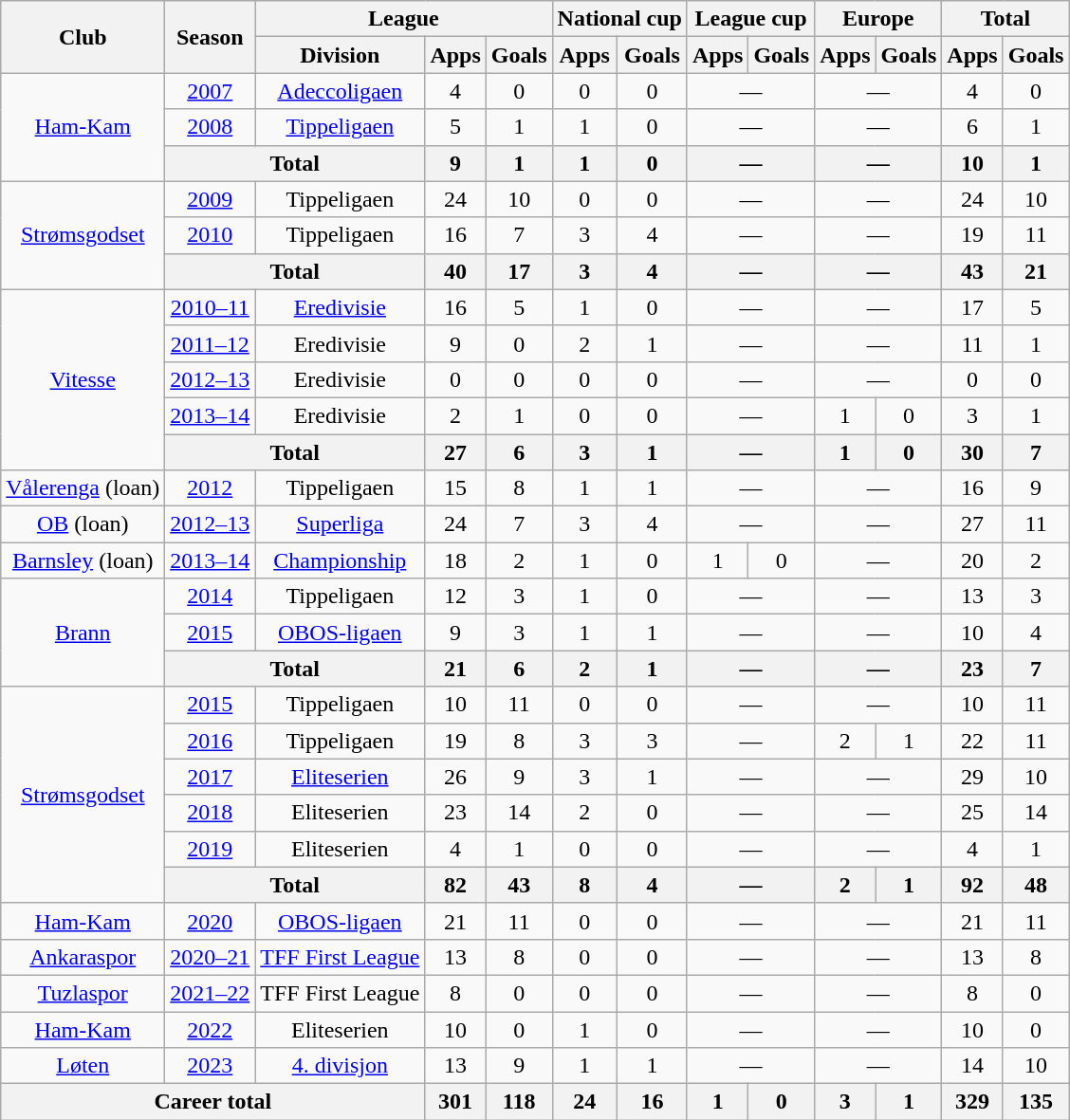<table class="wikitable" style="text-align:center">
<tr>
<th rowspan="2">Club</th>
<th rowspan="2">Season</th>
<th colspan="3">League</th>
<th colspan="2">National cup</th>
<th colspan="2">League cup</th>
<th colspan="2">Europe</th>
<th colspan="2">Total</th>
</tr>
<tr>
<th>Division</th>
<th>Apps</th>
<th>Goals</th>
<th>Apps</th>
<th>Goals</th>
<th>Apps</th>
<th>Goals</th>
<th>Apps</th>
<th>Goals</th>
<th>Apps</th>
<th>Goals</th>
</tr>
<tr>
<td rowspan="3"><a href='#'>Ham-Kam</a></td>
<td><a href='#'>2007</a></td>
<td><a href='#'>Adeccoligaen</a></td>
<td>4</td>
<td>0</td>
<td>0</td>
<td>0</td>
<td colspan="2">—</td>
<td colspan="2">—</td>
<td>4</td>
<td>0</td>
</tr>
<tr>
<td><a href='#'>2008</a></td>
<td><a href='#'>Tippeligaen</a></td>
<td>5</td>
<td>1</td>
<td>1</td>
<td>0</td>
<td colspan="2">—</td>
<td colspan="2">—</td>
<td>6</td>
<td>1</td>
</tr>
<tr>
<th colspan="2">Total</th>
<th>9</th>
<th>1</th>
<th>1</th>
<th>0</th>
<th colspan="2">—</th>
<th colspan="2">—</th>
<th>10</th>
<th>1</th>
</tr>
<tr>
<td rowspan="3"><a href='#'>Strømsgodset</a></td>
<td><a href='#'>2009</a></td>
<td>Tippeligaen</td>
<td>24</td>
<td>10</td>
<td>0</td>
<td>0</td>
<td colspan="2">—</td>
<td colspan="2">—</td>
<td>24</td>
<td>10</td>
</tr>
<tr>
<td><a href='#'>2010</a></td>
<td>Tippeligaen</td>
<td>16</td>
<td>7</td>
<td>3</td>
<td>4</td>
<td colspan="2">—</td>
<td colspan="2">—</td>
<td>19</td>
<td>11</td>
</tr>
<tr>
<th colspan="2">Total</th>
<th>40</th>
<th>17</th>
<th>3</th>
<th>4</th>
<th colspan="2">—</th>
<th colspan="2">—</th>
<th>43</th>
<th>21</th>
</tr>
<tr>
<td rowspan="5"><a href='#'>Vitesse</a></td>
<td><a href='#'>2010–11</a></td>
<td><a href='#'>Eredivisie</a></td>
<td>16</td>
<td>5</td>
<td>1</td>
<td>0</td>
<td colspan="2">—</td>
<td colspan="2">—</td>
<td>17</td>
<td>5</td>
</tr>
<tr>
<td><a href='#'>2011–12</a></td>
<td>Eredivisie</td>
<td>9</td>
<td>0</td>
<td>2</td>
<td>1</td>
<td colspan="2">—</td>
<td colspan="2">—</td>
<td>11</td>
<td>1</td>
</tr>
<tr>
<td><a href='#'>2012–13</a></td>
<td>Eredivisie</td>
<td>0</td>
<td>0</td>
<td>0</td>
<td>0</td>
<td colspan="2">—</td>
<td colspan="2">—</td>
<td>0</td>
<td>0</td>
</tr>
<tr>
<td><a href='#'>2013–14</a></td>
<td>Eredivisie</td>
<td>2</td>
<td>1</td>
<td>0</td>
<td>0</td>
<td colspan="2">—</td>
<td>1</td>
<td>0</td>
<td>3</td>
<td>1</td>
</tr>
<tr>
<th colspan="2">Total</th>
<th>27</th>
<th>6</th>
<th>3</th>
<th>1</th>
<th colspan="2">—</th>
<th>1</th>
<th>0</th>
<th>30</th>
<th>7</th>
</tr>
<tr>
<td><a href='#'>Vålerenga</a> (loan)</td>
<td><a href='#'>2012</a></td>
<td>Tippeligaen</td>
<td>15</td>
<td>8</td>
<td>1</td>
<td>1</td>
<td colspan="2">—</td>
<td colspan="2">—</td>
<td>16</td>
<td>9</td>
</tr>
<tr>
<td><a href='#'>OB</a> (loan)</td>
<td><a href='#'>2012–13</a></td>
<td><a href='#'>Superliga</a></td>
<td>24</td>
<td>7</td>
<td>3</td>
<td>4</td>
<td colspan="2">—</td>
<td colspan="2">—</td>
<td>27</td>
<td>11</td>
</tr>
<tr>
<td><a href='#'>Barnsley</a> (loan)</td>
<td><a href='#'>2013–14</a></td>
<td><a href='#'>Championship</a></td>
<td>18</td>
<td>2</td>
<td>1</td>
<td>0</td>
<td>1</td>
<td>0</td>
<td colspan="2">—</td>
<td>20</td>
<td>2</td>
</tr>
<tr>
<td rowspan="3"><a href='#'>Brann</a></td>
<td><a href='#'>2014</a></td>
<td>Tippeligaen</td>
<td>12</td>
<td>3</td>
<td>1</td>
<td>0</td>
<td colspan="2">—</td>
<td colspan="2">—</td>
<td>13</td>
<td>3</td>
</tr>
<tr>
<td><a href='#'>2015</a></td>
<td><a href='#'>OBOS-ligaen</a></td>
<td>9</td>
<td>3</td>
<td>1</td>
<td>1</td>
<td colspan="2">—</td>
<td colspan="2">—</td>
<td>10</td>
<td>4</td>
</tr>
<tr>
<th colspan="2">Total</th>
<th>21</th>
<th>6</th>
<th>2</th>
<th>1</th>
<th colspan="2">—</th>
<th colspan="2">—</th>
<th>23</th>
<th>7</th>
</tr>
<tr>
<td rowspan="6"><a href='#'>Strømsgodset</a></td>
<td><a href='#'>2015</a></td>
<td>Tippeligaen</td>
<td>10</td>
<td>11</td>
<td>0</td>
<td>0</td>
<td colspan="2">—</td>
<td colspan="2">—</td>
<td>10</td>
<td>11</td>
</tr>
<tr>
<td><a href='#'>2016</a></td>
<td>Tippeligaen</td>
<td>19</td>
<td>8</td>
<td>3</td>
<td>3</td>
<td colspan="2">—</td>
<td>2</td>
<td>1</td>
<td>22</td>
<td>11</td>
</tr>
<tr>
<td><a href='#'>2017</a></td>
<td><a href='#'>Eliteserien</a></td>
<td>26</td>
<td>9</td>
<td>3</td>
<td>1</td>
<td colspan="2">—</td>
<td colspan="2">—</td>
<td>29</td>
<td>10</td>
</tr>
<tr>
<td><a href='#'>2018</a></td>
<td>Eliteserien</td>
<td>23</td>
<td>14</td>
<td>2</td>
<td>0</td>
<td colspan="2">—</td>
<td colspan="2">—</td>
<td>25</td>
<td>14</td>
</tr>
<tr>
<td><a href='#'>2019</a></td>
<td>Eliteserien</td>
<td>4</td>
<td>1</td>
<td>0</td>
<td>0</td>
<td colspan="2">—</td>
<td colspan="2">—</td>
<td>4</td>
<td>1</td>
</tr>
<tr>
<th colspan="2">Total</th>
<th>82</th>
<th>43</th>
<th>8</th>
<th>4</th>
<th colspan="2">—</th>
<th>2</th>
<th>1</th>
<th>92</th>
<th>48</th>
</tr>
<tr>
<td><a href='#'>Ham-Kam</a></td>
<td><a href='#'>2020</a></td>
<td><a href='#'>OBOS-ligaen</a></td>
<td>21</td>
<td>11</td>
<td>0</td>
<td>0</td>
<td colspan="2">—</td>
<td colspan="2">—</td>
<td>21</td>
<td>11</td>
</tr>
<tr>
<td><a href='#'>Ankaraspor</a></td>
<td><a href='#'>2020–21</a></td>
<td><a href='#'>TFF First League</a></td>
<td>13</td>
<td>8</td>
<td>0</td>
<td>0</td>
<td colspan="2">—</td>
<td colspan="2">—</td>
<td>13</td>
<td>8</td>
</tr>
<tr>
<td><a href='#'>Tuzlaspor</a></td>
<td><a href='#'>2021–22</a></td>
<td>TFF First League</td>
<td>8</td>
<td>0</td>
<td>0</td>
<td>0</td>
<td colspan="2">—</td>
<td colspan="2">—</td>
<td>8</td>
<td>0</td>
</tr>
<tr>
<td><a href='#'>Ham-Kam</a></td>
<td><a href='#'>2022</a></td>
<td>Eliteserien</td>
<td>10</td>
<td>0</td>
<td>1</td>
<td>0</td>
<td colspan="2">—</td>
<td colspan="2">—</td>
<td>10</td>
<td>0</td>
</tr>
<tr>
<td><a href='#'>Løten</a></td>
<td><a href='#'>2023</a></td>
<td><a href='#'>4. divisjon</a></td>
<td>13</td>
<td>9</td>
<td>1</td>
<td>1</td>
<td colspan="2">—</td>
<td colspan="2">—</td>
<td>14</td>
<td>10</td>
</tr>
<tr>
<th colspan="3">Career total</th>
<th>301</th>
<th>118</th>
<th>24</th>
<th>16</th>
<th>1</th>
<th>0</th>
<th>3</th>
<th>1</th>
<th>329</th>
<th>135</th>
</tr>
</table>
